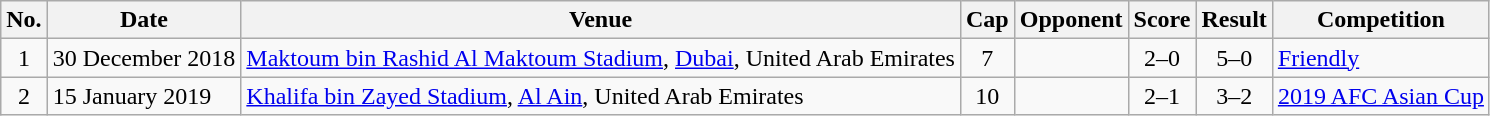<table class="wikitable sortable">
<tr>
<th scope="col">No.</th>
<th scope="col" data-sort-type="date">Date</th>
<th scope="col">Venue</th>
<th scope="col">Cap</th>
<th scope="col">Opponent</th>
<th scope="col">Score</th>
<th scope="col">Result</th>
<th scope="col">Competition</th>
</tr>
<tr>
<td align="center">1</td>
<td>30 December 2018</td>
<td><a href='#'>Maktoum bin Rashid Al Maktoum Stadium</a>, <a href='#'>Dubai</a>, United Arab Emirates</td>
<td align="center">7</td>
<td></td>
<td align="center">2–0</td>
<td align="center">5–0</td>
<td><a href='#'>Friendly</a></td>
</tr>
<tr>
<td align="center">2</td>
<td>15 January 2019</td>
<td><a href='#'>Khalifa bin Zayed Stadium</a>, <a href='#'>Al Ain</a>, United Arab Emirates</td>
<td align="center">10</td>
<td></td>
<td align="center">2–1</td>
<td align="center">3–2</td>
<td><a href='#'>2019 AFC Asian Cup</a></td>
</tr>
</table>
